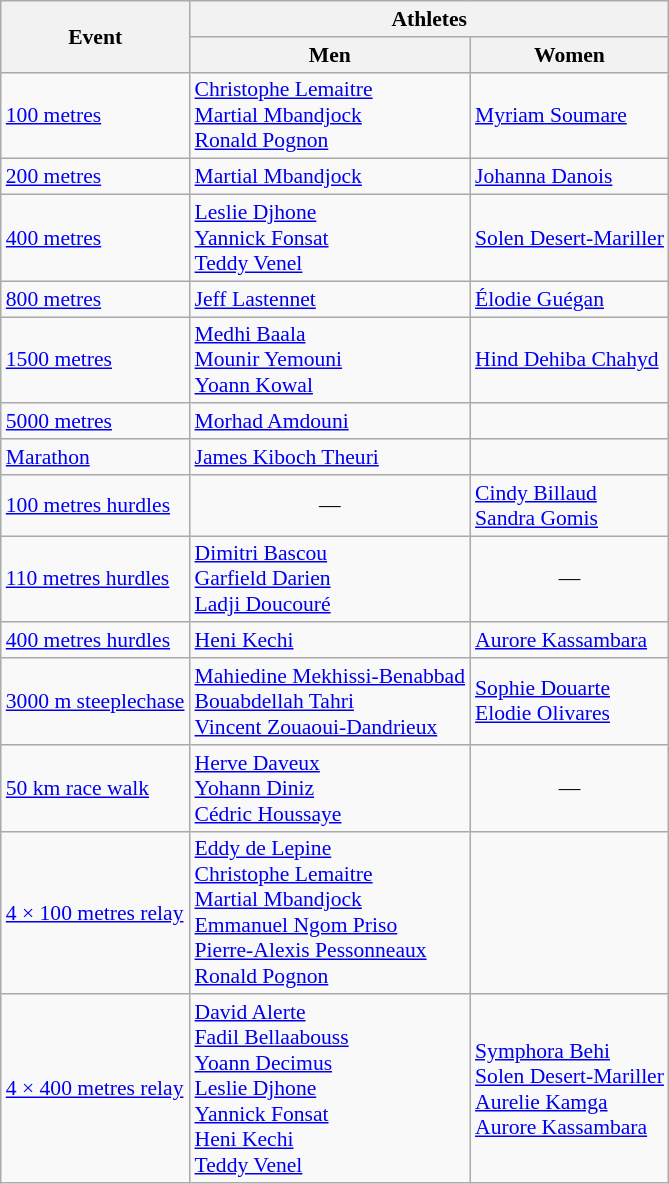<table class=wikitable style="font-size:90%">
<tr>
<th rowspan=2>Event</th>
<th colspan=2>Athletes</th>
</tr>
<tr>
<th>Men</th>
<th>Women</th>
</tr>
<tr>
<td><a href='#'>100 metres</a></td>
<td><a href='#'>Christophe Lemaitre</a><br><a href='#'>Martial Mbandjock</a><br><a href='#'>Ronald Pognon</a></td>
<td><a href='#'>Myriam Soumare</a></td>
</tr>
<tr>
<td><a href='#'>200 metres</a></td>
<td><a href='#'>Martial Mbandjock</a></td>
<td><a href='#'>Johanna Danois</a></td>
</tr>
<tr>
<td><a href='#'>400 metres</a></td>
<td><a href='#'>Leslie Djhone</a><br><a href='#'>Yannick Fonsat</a><br><a href='#'>Teddy Venel</a></td>
<td><a href='#'>Solen Desert-Mariller</a></td>
</tr>
<tr>
<td><a href='#'>800 metres</a></td>
<td><a href='#'>Jeff Lastennet</a></td>
<td><a href='#'>Élodie Guégan</a></td>
</tr>
<tr>
<td><a href='#'>1500 metres</a></td>
<td><a href='#'>Medhi Baala</a><br><a href='#'>Mounir Yemouni</a><br><a href='#'>Yoann Kowal</a></td>
<td><a href='#'>Hind Dehiba Chahyd</a></td>
</tr>
<tr>
<td><a href='#'>5000 metres</a></td>
<td><a href='#'>Morhad Amdouni</a></td>
<td></td>
</tr>
<tr>
<td><a href='#'>Marathon</a></td>
<td><a href='#'>James Kiboch Theuri</a></td>
<td></td>
</tr>
<tr>
<td><a href='#'>100 metres hurdles</a></td>
<td align=center>—</td>
<td><a href='#'>Cindy Billaud</a><br><a href='#'>Sandra Gomis</a></td>
</tr>
<tr>
<td><a href='#'>110 metres hurdles</a></td>
<td><a href='#'>Dimitri Bascou</a><br><a href='#'>Garfield Darien</a><br><a href='#'>Ladji Doucouré</a></td>
<td align=center>—</td>
</tr>
<tr>
<td><a href='#'>400 metres hurdles</a></td>
<td><a href='#'>Heni Kechi</a></td>
<td><a href='#'>Aurore Kassambara</a></td>
</tr>
<tr>
<td><a href='#'>3000 m steeplechase</a></td>
<td><a href='#'>Mahiedine Mekhissi-Benabbad</a><br><a href='#'>Bouabdellah Tahri</a><br><a href='#'>Vincent Zouaoui-Dandrieux</a></td>
<td><a href='#'>Sophie Douarte</a><br><a href='#'>Elodie Olivares</a></td>
</tr>
<tr>
<td><a href='#'>50 km race walk</a></td>
<td><a href='#'>Herve Daveux</a><br><a href='#'>Yohann Diniz</a><br><a href='#'>Cédric Houssaye</a></td>
<td align=center>—</td>
</tr>
<tr>
<td><a href='#'>4 × 100 metres relay</a></td>
<td><a href='#'>Eddy de Lepine</a><br><a href='#'>Christophe Lemaitre</a><br><a href='#'>Martial Mbandjock</a><br><a href='#'>Emmanuel Ngom Priso</a><br><a href='#'>Pierre-Alexis Pessonneaux</a><br><a href='#'>Ronald Pognon</a></td>
<td></td>
</tr>
<tr>
<td><a href='#'>4 × 400 metres relay</a></td>
<td><a href='#'>David Alerte</a><br><a href='#'>Fadil Bellaabouss</a><br><a href='#'>Yoann Decimus</a><br><a href='#'>Leslie Djhone</a><br><a href='#'>Yannick Fonsat</a><br><a href='#'>Heni Kechi</a><br><a href='#'>Teddy Venel</a></td>
<td><a href='#'>Symphora Behi</a><br><a href='#'>Solen Desert-Mariller</a><br><a href='#'>Aurelie Kamga</a><br><a href='#'>Aurore Kassambara</a></td>
</tr>
</table>
